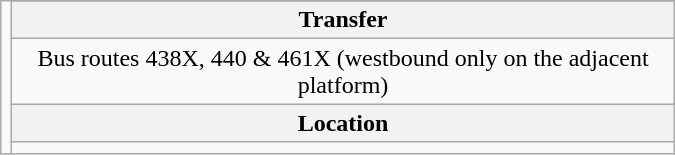<table class="wikitable" style="text-align: center; width: 450px; float:right;">
<tr>
<td rowspan="6"></td>
</tr>
<tr>
<th>Transfer</th>
</tr>
<tr>
<td>Bus routes 438X, 440 & 461X (westbound only on the adjacent platform)</td>
</tr>
<tr>
<th>Location</th>
</tr>
<tr>
<td></td>
</tr>
</table>
